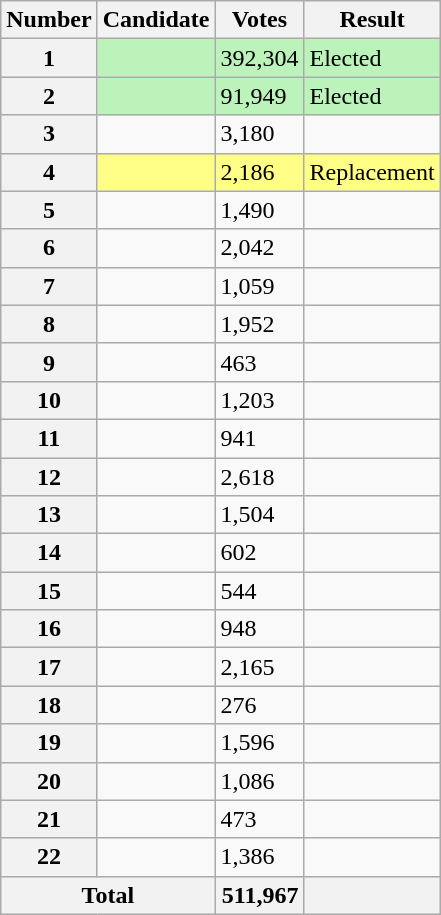<table class="wikitable sortable col3right">
<tr>
<th scope="col">Number</th>
<th scope="col">Candidate</th>
<th scope="col">Votes</th>
<th scope="col">Result</th>
</tr>
<tr bgcolor=bbf3bb>
<th scope="row">1</th>
<td></td>
<td>392,304</td>
<td>Elected</td>
</tr>
<tr bgcolor=bbf3bb>
<th scope="row">2</th>
<td></td>
<td>91,949</td>
<td>Elected</td>
</tr>
<tr>
<th scope="row">3</th>
<td></td>
<td>3,180</td>
<td></td>
</tr>
<tr bgcolor=#FF8>
<th scope="row">4</th>
<td></td>
<td>2,186</td>
<td>Replacement</td>
</tr>
<tr>
<th scope="row">5</th>
<td></td>
<td>1,490</td>
<td></td>
</tr>
<tr>
<th scope="row">6</th>
<td></td>
<td>2,042</td>
<td></td>
</tr>
<tr>
<th scope="row">7</th>
<td></td>
<td>1,059</td>
<td></td>
</tr>
<tr>
<th scope="row">8</th>
<td></td>
<td>1,952</td>
<td></td>
</tr>
<tr>
<th scope="row">9</th>
<td></td>
<td>463</td>
<td></td>
</tr>
<tr>
<th scope="row">10</th>
<td></td>
<td>1,203</td>
<td></td>
</tr>
<tr>
<th scope="row">11</th>
<td></td>
<td>941</td>
<td></td>
</tr>
<tr>
<th scope="row">12</th>
<td></td>
<td>2,618</td>
<td></td>
</tr>
<tr>
<th scope="row">13</th>
<td></td>
<td>1,504</td>
<td></td>
</tr>
<tr>
<th scope="row">14</th>
<td></td>
<td>602</td>
<td></td>
</tr>
<tr>
<th scope="row">15</th>
<td></td>
<td>544</td>
<td></td>
</tr>
<tr>
<th scope="row">16</th>
<td></td>
<td>948</td>
<td></td>
</tr>
<tr>
<th scope="row">17</th>
<td></td>
<td>2,165</td>
<td></td>
</tr>
<tr>
<th scope="row">18</th>
<td></td>
<td>276</td>
<td></td>
</tr>
<tr>
<th scope="row">19</th>
<td></td>
<td>1,596</td>
<td></td>
</tr>
<tr>
<th scope="row">20</th>
<td></td>
<td>1,086</td>
<td></td>
</tr>
<tr>
<th scope="row">21</th>
<td></td>
<td>473</td>
<td></td>
</tr>
<tr>
<th scope="row">22</th>
<td></td>
<td>1,386</td>
</tr>
<tr class="sortbottom">
<th scope="row" colspan="2">Total</th>
<th style="text-align:right">511,967</th>
<th></th>
</tr>
</table>
